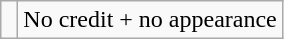<table class="wikitable">
<tr>
<td> </td>
<td>No credit + no appearance</td>
</tr>
</table>
